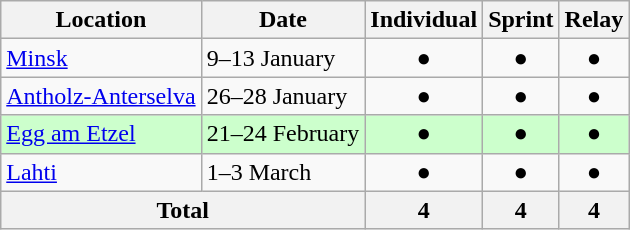<table class="wikitable" border="1">
<tr>
<th>Location</th>
<th>Date</th>
<th>Individual</th>
<th>Sprint</th>
<th>Relay</th>
</tr>
<tr align=center>
<td align=left> <a href='#'>Minsk</a></td>
<td align=left>9–13 January</td>
<td>●</td>
<td>●</td>
<td>●</td>
</tr>
<tr align=center>
<td align=left> <a href='#'>Antholz-Anterselva</a></td>
<td align=left>26–28 January</td>
<td>●</td>
<td>●</td>
<td>●</td>
</tr>
<tr align=center style="background:#ccffcc">
<td align=left> <a href='#'>Egg am Etzel</a></td>
<td align=left>21–24 February</td>
<td>●</td>
<td>●</td>
<td>●</td>
</tr>
<tr align=center>
<td align=left> <a href='#'>Lahti</a></td>
<td align=left>1–3 March</td>
<td>●</td>
<td>●</td>
<td>●</td>
</tr>
<tr align=center>
<th colspan="2">Total</th>
<th>4</th>
<th>4</th>
<th>4</th>
</tr>
</table>
